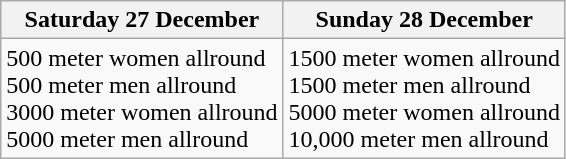<table class="wikitable">
<tr>
<th>Saturday 27 December</th>
<th>Sunday 28 December</th>
</tr>
<tr>
<td Valign=top>500 meter women allround <br> 500 meter men allround <br> 3000 meter women allround <br> 5000 meter men allround</td>
<td Valign=top>1500 meter women allround <br> 1500 meter men allround <br> 5000 meter women allround <br>10,000 meter men allround</td>
</tr>
</table>
